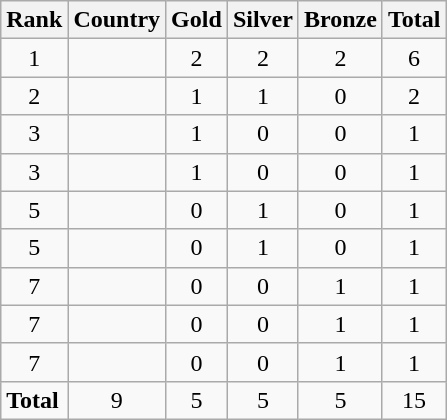<table class="wikitable" style="text-align:center;">
<tr>
<th>Rank</th>
<th>Country</th>
<th>Gold</th>
<th>Silver</th>
<th>Bronze</th>
<th>Total</th>
</tr>
<tr>
<td>1</td>
<td align="left"></td>
<td>2</td>
<td>2</td>
<td>2</td>
<td>6</td>
</tr>
<tr>
<td>2</td>
<td align="left"></td>
<td>1</td>
<td>1</td>
<td>0</td>
<td>2</td>
</tr>
<tr>
<td>3</td>
<td align="left"></td>
<td>1</td>
<td>0</td>
<td>0</td>
<td>1</td>
</tr>
<tr>
<td>3</td>
<td align="left"></td>
<td>1</td>
<td>0</td>
<td>0</td>
<td>1</td>
</tr>
<tr>
<td>5</td>
<td align="left"></td>
<td>0</td>
<td>1</td>
<td>0</td>
<td>1</td>
</tr>
<tr>
<td>5</td>
<td align="left"></td>
<td>0</td>
<td>1</td>
<td>0</td>
<td>1</td>
</tr>
<tr>
<td>7</td>
<td align="left"></td>
<td>0</td>
<td>0</td>
<td>1</td>
<td>1</td>
</tr>
<tr>
<td>7</td>
<td align="left"></td>
<td>0</td>
<td>0</td>
<td>1</td>
<td>1</td>
</tr>
<tr>
<td>7</td>
<td align="left"></td>
<td>0</td>
<td>0</td>
<td>1</td>
<td>1</td>
</tr>
<tr>
<td align="left"><strong>Total</strong></td>
<td>9</td>
<td>5</td>
<td>5</td>
<td>5</td>
<td>15</td>
</tr>
</table>
